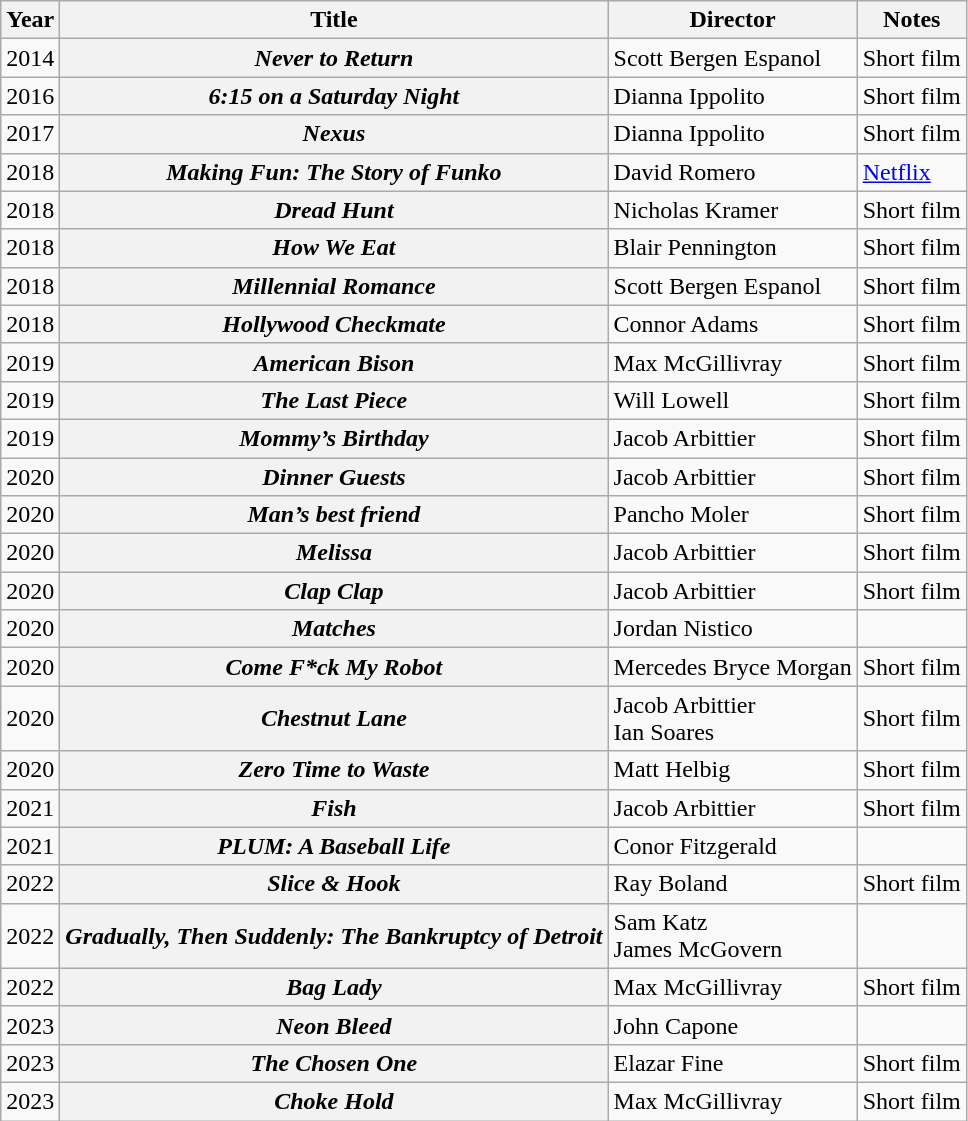<table class="wikitable sortable plainrowheaders">
<tr>
<th>Year</th>
<th>Title</th>
<th>Director</th>
<th>Notes</th>
</tr>
<tr>
<td>2014</td>
<th scope="row" style="text-align:center;"><em>Never to Return</em></th>
<td>Scott Bergen Espanol</td>
<td>Short film</td>
</tr>
<tr>
<td>2016</td>
<th scope="row" style="text-align:center;"><em>6:15 on a Saturday Night</em></th>
<td>Dianna Ippolito</td>
<td>Short film</td>
</tr>
<tr>
<td>2017</td>
<th scope="row" style="text-align:center;"><em>Nexus</em></th>
<td>Dianna Ippolito</td>
<td>Short film</td>
</tr>
<tr>
<td>2018</td>
<th scope="row" style="text-align:center;"><em>Making Fun: The Story of Funko</em></th>
<td>David Romero</td>
<td><a href='#'>Netflix</a></td>
</tr>
<tr>
<td>2018</td>
<th scope="row" style="text-align:center;"><em>Dread Hunt</em></th>
<td>Nicholas Kramer</td>
<td>Short film</td>
</tr>
<tr>
<td>2018</td>
<th scope="row" style="text-align:center;"><em>How We Eat</em></th>
<td>Blair Pennington</td>
<td>Short film</td>
</tr>
<tr>
<td>2018</td>
<th scope="row" style="text-align:center;"><em>Millennial Romance</em></th>
<td>Scott Bergen Espanol</td>
<td>Short film</td>
</tr>
<tr>
<td>2018</td>
<th scope="row" style="text-align:center;"><em>Hollywood Checkmate</em></th>
<td>Connor Adams</td>
<td>Short film</td>
</tr>
<tr>
<td>2019</td>
<th scope="row" style="text-align:center;"><em>American Bison</em></th>
<td>Max McGillivray</td>
<td>Short film</td>
</tr>
<tr>
<td>2019</td>
<th scope="row" style="text-align:center;"><em>The Last Piece</em></th>
<td>Will Lowell</td>
<td>Short film</td>
</tr>
<tr>
<td>2019</td>
<th scope="row" style="text-align:center;"><em>Mommy’s Birthday</em></th>
<td>Jacob Arbittier</td>
<td>Short film</td>
</tr>
<tr>
<td>2020</td>
<th scope="row" style="text-align:center;"><em>Dinner Guests</em></th>
<td>Jacob Arbittier</td>
<td>Short film</td>
</tr>
<tr>
<td>2020</td>
<th scope="row" style="text-align:center;"><em>Man’s best friend</em></th>
<td>Pancho Moler</td>
<td>Short film</td>
</tr>
<tr>
<td>2020</td>
<th scope="row" style="text-align:center;"><em>Melissa</em></th>
<td>Jacob Arbittier</td>
<td>Short film</td>
</tr>
<tr>
<td>2020</td>
<th scope="row" style="text-align:center;"><em>Clap Clap</em></th>
<td>Jacob Arbittier</td>
<td>Short film</td>
</tr>
<tr>
<td>2020</td>
<th scope="row" style="text-align:center;"><em>Matches</em></th>
<td>Jordan Nistico</td>
<td></td>
</tr>
<tr>
<td>2020</td>
<th scope="row" style="text-align:center;"><em>Come F*ck My Robot</em></th>
<td>Mercedes Bryce Morgan</td>
<td>Short film</td>
</tr>
<tr>
<td>2020</td>
<th scope="row" style="text-align:center;"><em>Chestnut Lane</em></th>
<td>Jacob Arbittier<br>Ian Soares</td>
<td>Short film</td>
</tr>
<tr>
<td>2020</td>
<th scope="row" style="text-align:center;"><em>Zero Time to Waste</em></th>
<td>Matt Helbig</td>
<td>Short film</td>
</tr>
<tr>
<td>2021</td>
<th scope="row" style="text-align:center;"><em>Fish</em></th>
<td>Jacob Arbittier</td>
<td>Short film</td>
</tr>
<tr>
<td>2021</td>
<th scope="row" style="text-align:center;"><em>PLUM: A Baseball Life</em></th>
<td>Conor Fitzgerald</td>
<td></td>
</tr>
<tr>
<td>2022</td>
<th scope="row" style="text-align:center;"><em>Slice & Hook</em></th>
<td>Ray Boland</td>
<td>Short film</td>
</tr>
<tr>
<td>2022</td>
<th scope="row" style="text-align:center;"><em>Gradually, Then Suddenly: The Bankruptcy of Detroit</em></th>
<td>Sam Katz<br>James McGovern</td>
<td></td>
</tr>
<tr>
<td>2022</td>
<th scope="row" style="text-align:center;"><em>Bag Lady</em></th>
<td>Max McGillivray</td>
<td>Short film</td>
</tr>
<tr>
<td>2023</td>
<th scope="row" style="text-align:center;"><em>Neon Bleed</em></th>
<td>John Capone</td>
<td></td>
</tr>
<tr>
<td>2023</td>
<th scope="row" style="text-align:center;"><em>The Chosen One</em></th>
<td>Elazar Fine</td>
<td>Short film</td>
</tr>
<tr>
<td>2023</td>
<th scope="row" style="text-align:center;"><em>Choke Hold</em></th>
<td>Max McGillivray</td>
<td>Short film</td>
</tr>
</table>
